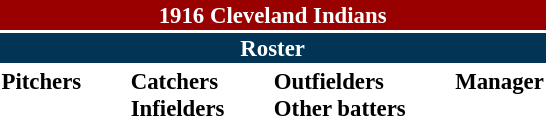<table class="toccolours" style="font-size: 95%;">
<tr>
<th colspan="10" style="background-color: #990000; color: white; text-align: center;">1916 Cleveland Indians</th>
</tr>
<tr>
<td colspan="10" style="background-color: #023456; color: white; text-align: center;"><strong>Roster</strong></td>
</tr>
<tr>
<td valign="top"><strong>Pitchers</strong><br>















</td>
<td width="25px"></td>
<td valign="top"><strong>Catchers</strong><br>





<strong>Infielders</strong>











</td>
<td width="25px"></td>
<td valign="top"><strong>Outfielders</strong><br>






<strong>Other batters</strong>

</td>
<td width="25px"></td>
<td valign="top"><strong>Manager</strong><br></td>
</tr>
</table>
